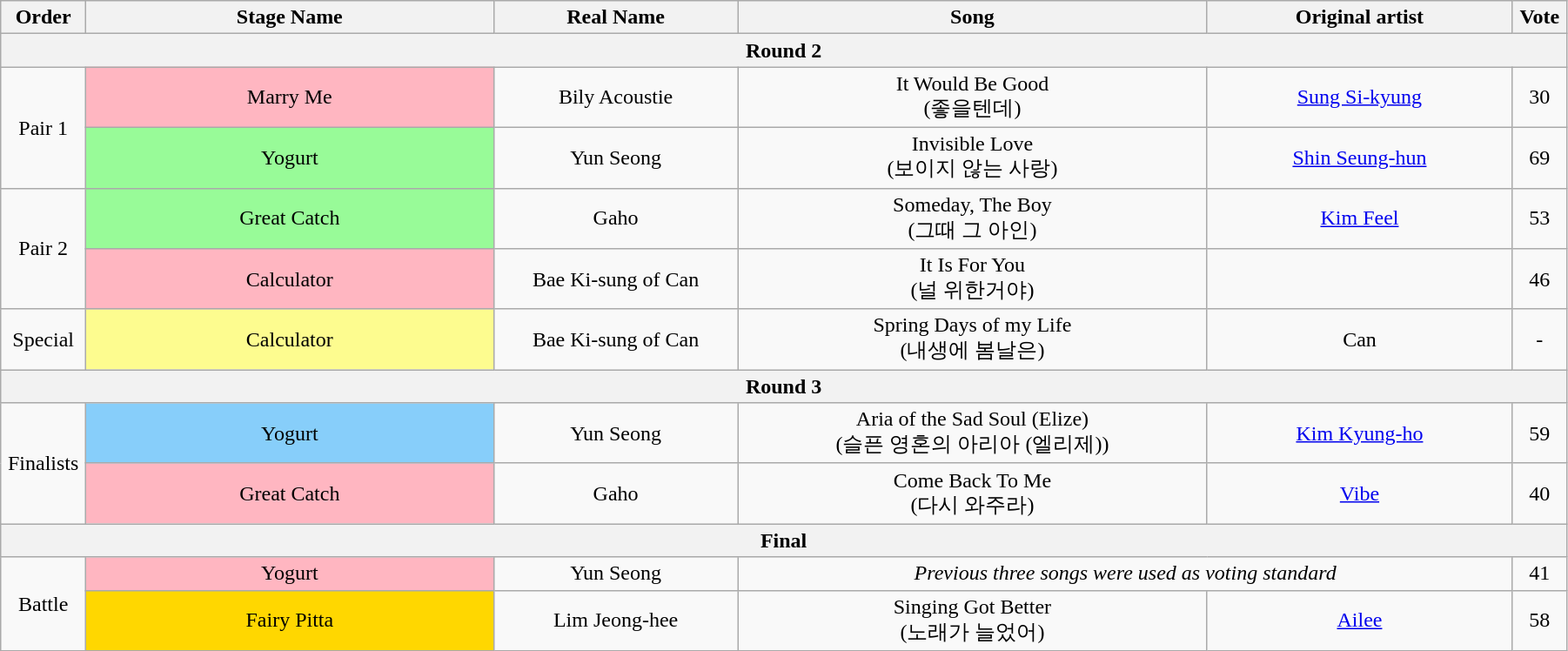<table class="wikitable" style="text-align:center; width:95%;">
<tr>
<th style="width:1%">Order</th>
<th style="width:20%;">Stage Name</th>
<th style="width:12%">Real Name</th>
<th style="width:23%;">Song</th>
<th style="width:15%;">Original artist</th>
<th style="width:1%;">Vote</th>
</tr>
<tr>
<th colspan=6>Round 2</th>
</tr>
<tr>
<td rowspan=2>Pair 1</td>
<td bgcolor="lightpink">Marry Me</td>
<td>Bily Acoustie</td>
<td>It Would Be Good<br>(좋을텐데)</td>
<td><a href='#'>Sung Si-kyung</a></td>
<td>30</td>
</tr>
<tr>
<td bgcolor="palegreen">Yogurt</td>
<td>Yun Seong</td>
<td>Invisible Love<br>(보이지 않는 사랑)</td>
<td><a href='#'>Shin Seung-hun</a></td>
<td>69</td>
</tr>
<tr>
<td rowspan=2>Pair 2</td>
<td bgcolor="palegreen">Great Catch</td>
<td>Gaho</td>
<td>Someday, The Boy<br>(그때 그 아인)</td>
<td><a href='#'>Kim Feel</a></td>
<td>53</td>
</tr>
<tr>
<td bgcolor="lightpink">Calculator</td>
<td>Bae Ki-sung of Can</td>
<td>It Is For You<br>(널 위한거야)</td>
<td></td>
<td>46</td>
</tr>
<tr>
<td>Special</td>
<td bgcolor="#FDFC8F">Calculator</td>
<td>Bae Ki-sung of Can</td>
<td>Spring Days of my Life<br>(내생에 봄날은)</td>
<td>Can</td>
<td>-</td>
</tr>
<tr>
<th colspan=6>Round 3</th>
</tr>
<tr>
<td rowspan=2>Finalists</td>
<td bgcolor="lightskyblue">Yogurt</td>
<td>Yun Seong</td>
<td>Aria of the Sad Soul (Elize)<br>(슬픈 영혼의 아리아 (엘리제))</td>
<td><a href='#'>Kim Kyung-ho</a></td>
<td>59</td>
</tr>
<tr>
<td bgcolor="lightpink">Great Catch</td>
<td>Gaho</td>
<td>Come Back To Me<br>(다시 와주라)</td>
<td><a href='#'>Vibe</a></td>
<td>40</td>
</tr>
<tr>
<th colspan=6>Final</th>
</tr>
<tr>
<td rowspan=2>Battle</td>
<td bgcolor="lightpink">Yogurt</td>
<td>Yun Seong</td>
<td colspan=2><em>Previous three songs were used as voting standard</em></td>
<td>41</td>
</tr>
<tr>
<td bgcolor="gold">Fairy Pitta</td>
<td>Lim Jeong-hee</td>
<td>Singing Got Better<br>(노래가 늘었어)</td>
<td><a href='#'>Ailee</a></td>
<td>58</td>
</tr>
</table>
